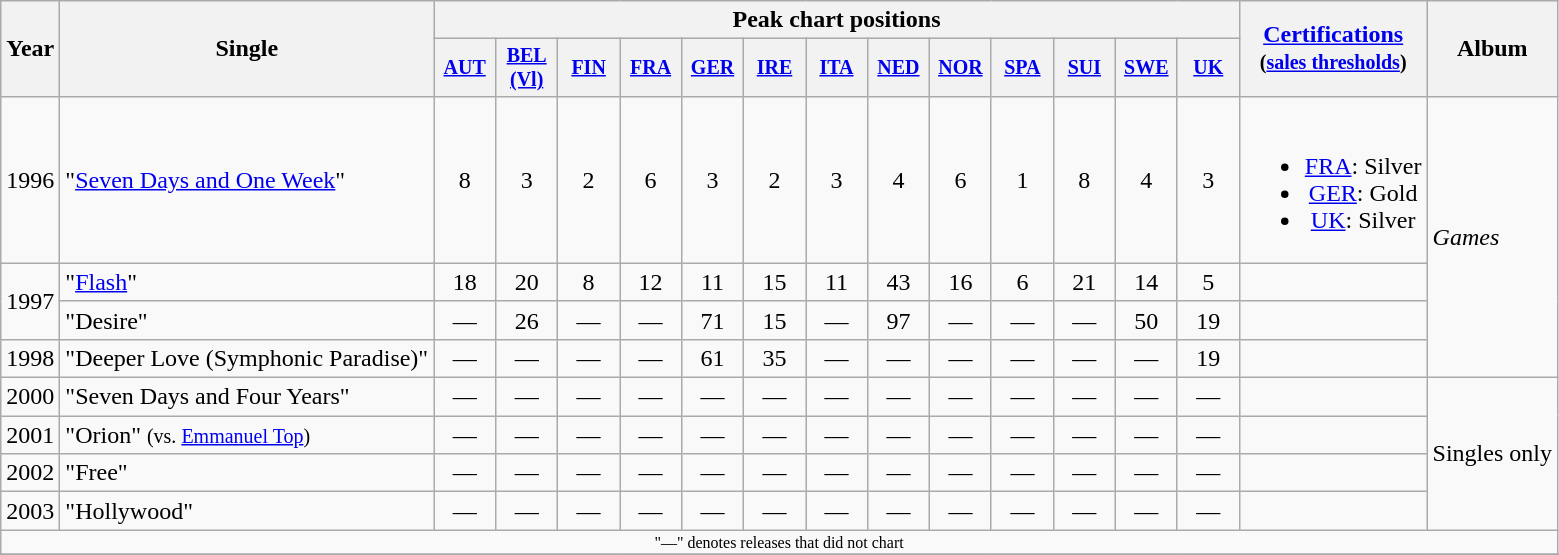<table class="wikitable" style="text-align:center;">
<tr>
<th rowspan="2">Year</th>
<th rowspan="2">Single</th>
<th colspan="13">Peak chart positions</th>
<th rowspan="2"><a href='#'>Certifications</a><br><small>(<a href='#'>sales thresholds</a>)</small></th>
<th rowspan="2">Album</th>
</tr>
<tr style="font-size:smaller;">
<th width="35"><a href='#'>AUT</a><br></th>
<th width="35"><a href='#'>BEL<br>(Vl)</a><br></th>
<th width="35"><a href='#'>FIN</a><br></th>
<th width="35"><a href='#'>FRA</a><br></th>
<th width="35"><a href='#'>GER</a><br></th>
<th width="35"><a href='#'>IRE</a><br></th>
<th width="35"><a href='#'>ITA</a><br></th>
<th width="35"><a href='#'>NED</a><br></th>
<th width="35"><a href='#'>NOR</a><br></th>
<th width="35"><a href='#'>SPA</a><br></th>
<th width="35"><a href='#'>SUI</a><br></th>
<th width="35"><a href='#'>SWE</a><br></th>
<th width="35"><a href='#'>UK</a><br></th>
</tr>
<tr>
<td>1996</td>
<td align="left">"<a href='#'>Seven Days and One Week</a>"</td>
<td>8</td>
<td>3</td>
<td>2</td>
<td>6</td>
<td>3</td>
<td>2</td>
<td>3</td>
<td>4</td>
<td>6</td>
<td>1</td>
<td>8</td>
<td>4</td>
<td>3</td>
<td><br><ul><li><a href='#'>FRA</a>: Silver</li><li><a href='#'>GER</a>: Gold</li><li><a href='#'>UK</a>: Silver</li></ul></td>
<td align="left" rowspan="4"><em>Games</em></td>
</tr>
<tr>
<td rowspan="2">1997</td>
<td align="left">"<a href='#'>Flash</a>"</td>
<td>18</td>
<td>20</td>
<td>8</td>
<td>12</td>
<td>11</td>
<td>15</td>
<td>11</td>
<td>43</td>
<td>16</td>
<td>6</td>
<td>21</td>
<td>14</td>
<td>5</td>
<td></td>
</tr>
<tr>
<td align="left">"Desire"</td>
<td>—</td>
<td>26</td>
<td>—</td>
<td>—</td>
<td>71</td>
<td>15</td>
<td>—</td>
<td>97</td>
<td>—</td>
<td>—</td>
<td>—</td>
<td>50</td>
<td>19</td>
<td></td>
</tr>
<tr>
<td>1998</td>
<td align="left">"Deeper Love (Symphonic Paradise)"</td>
<td>—</td>
<td>—</td>
<td>—</td>
<td>—</td>
<td>61</td>
<td>35</td>
<td>—</td>
<td>—</td>
<td>—</td>
<td>—</td>
<td>—</td>
<td>—</td>
<td>19</td>
<td></td>
</tr>
<tr>
<td>2000</td>
<td align="left">"Seven Days and Four Years"</td>
<td>—</td>
<td>—</td>
<td>—</td>
<td>—</td>
<td>—</td>
<td>—</td>
<td>—</td>
<td>—</td>
<td>—</td>
<td>—</td>
<td>—</td>
<td>—</td>
<td>—</td>
<td></td>
<td align="left" rowspan="4">Singles only</td>
</tr>
<tr>
<td>2001</td>
<td align="left">"Orion" <small>(vs. <a href='#'>Emmanuel Top</a>)</small></td>
<td>—</td>
<td>—</td>
<td>—</td>
<td>—</td>
<td>—</td>
<td>—</td>
<td>—</td>
<td>—</td>
<td>—</td>
<td>—</td>
<td>—</td>
<td>—</td>
<td>—</td>
<td></td>
</tr>
<tr>
<td>2002</td>
<td align="left">"Free"</td>
<td>—</td>
<td>—</td>
<td>—</td>
<td>—</td>
<td>—</td>
<td>—</td>
<td>—</td>
<td>—</td>
<td>—</td>
<td>—</td>
<td>—</td>
<td>—</td>
<td>—</td>
<td></td>
</tr>
<tr>
<td>2003</td>
<td align="left">"Hollywood"</td>
<td>—</td>
<td>—</td>
<td>—</td>
<td>—</td>
<td>—</td>
<td>—</td>
<td>—</td>
<td>—</td>
<td>—</td>
<td>—</td>
<td>—</td>
<td>—</td>
<td>—</td>
<td></td>
</tr>
<tr>
<td align="center" colspan="18" style="font-size:8pt">"—" denotes releases that did not chart</td>
</tr>
<tr>
</tr>
</table>
